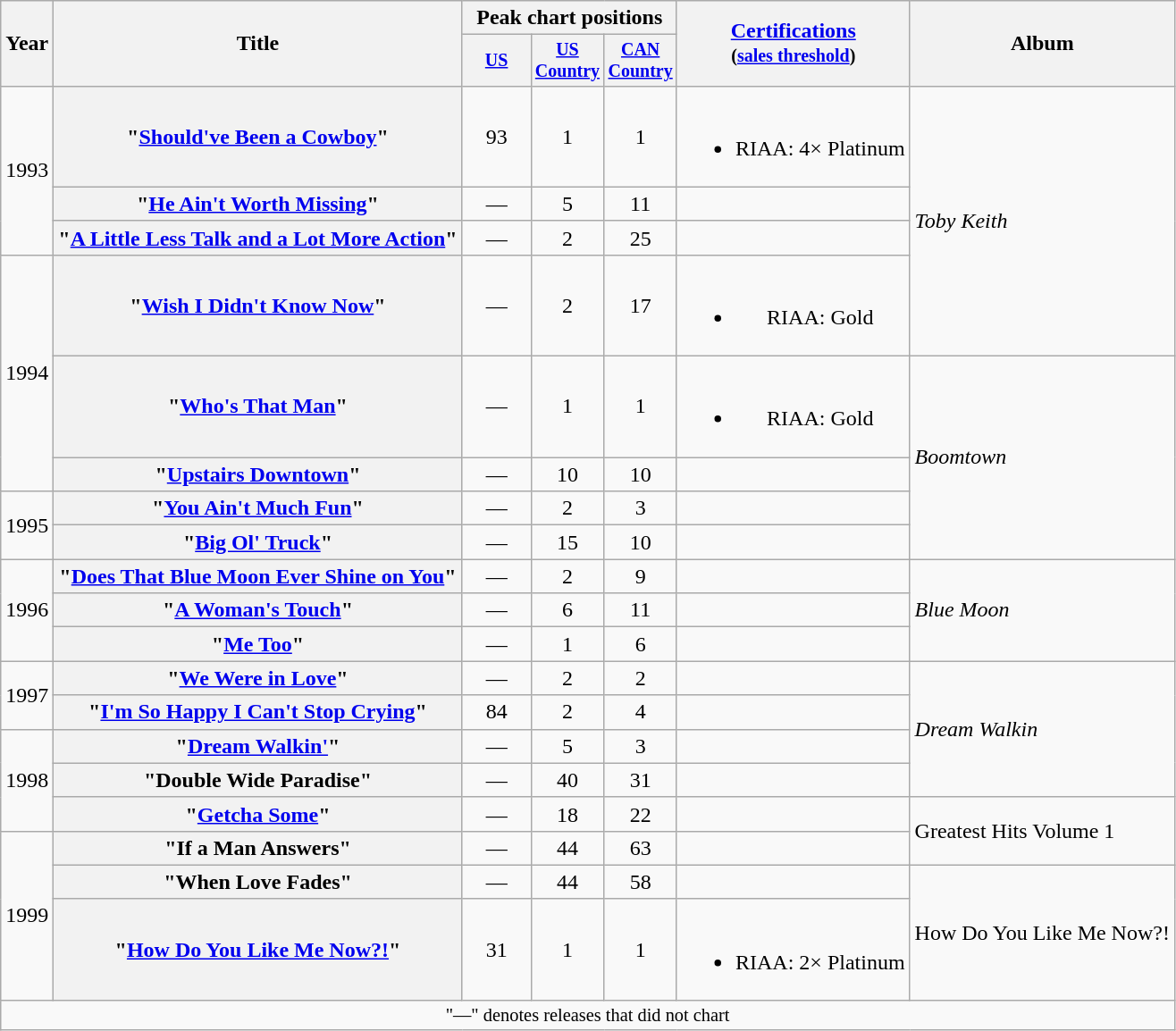<table class="wikitable plainrowheaders" style="text-align:center;">
<tr>
<th scope="col" Rowspan="2">Year</th>
<th scope="col" rowspan="2">Title</th>
<th scope="col" colspan="3">Peak chart positions</th>
<th scope="col" Rowspan="2"><a href='#'>Certifications</a><br><small>(<a href='#'>sales threshold</a>)</small></th>
<th scope="col" rowspan="2">Album</th>
</tr>
<tr style="font-size:smaller;">
<th width="45"><a href='#'>US</a><br></th>
<th width="45"><a href='#'>US Country</a><br></th>
<th width="45"><a href='#'>CAN Country</a><br></th>
</tr>
<tr>
<td rowspan="3">1993</td>
<th scope="row">"<a href='#'>Should've Been a Cowboy</a>"</th>
<td>93</td>
<td>1</td>
<td>1</td>
<td><br><ul><li>RIAA: 4× Platinum</li></ul></td>
<td rowspan="4" align="left"><em>Toby Keith</em></td>
</tr>
<tr>
<th scope="row">"<a href='#'>He Ain't Worth Missing</a>"</th>
<td>—</td>
<td>5</td>
<td>11</td>
<td></td>
</tr>
<tr>
<th scope="row">"<a href='#'>A Little Less Talk and a Lot More Action</a>"</th>
<td>—</td>
<td>2</td>
<td>25</td>
<td></td>
</tr>
<tr>
<td rowspan="3">1994</td>
<th scope="row">"<a href='#'>Wish I Didn't Know Now</a>"</th>
<td>—</td>
<td>2</td>
<td>17</td>
<td><br><ul><li>RIAA: Gold</li></ul></td>
</tr>
<tr>
<th scope="row">"<a href='#'>Who's That Man</a>"</th>
<td>—</td>
<td>1</td>
<td>1</td>
<td><br><ul><li>RIAA: Gold</li></ul></td>
<td rowspan="4" align="left"><em>Boomtown</em></td>
</tr>
<tr>
<th scope="row">"<a href='#'>Upstairs Downtown</a>"</th>
<td>—</td>
<td>10</td>
<td>10</td>
<td></td>
</tr>
<tr>
<td rowspan="2">1995</td>
<th scope="row">"<a href='#'>You Ain't Much Fun</a>"</th>
<td>—</td>
<td>2</td>
<td>3</td>
<td></td>
</tr>
<tr>
<th scope="row">"<a href='#'>Big Ol' Truck</a>"</th>
<td>—</td>
<td>15</td>
<td>10</td>
<td></td>
</tr>
<tr>
<td rowspan="3">1996</td>
<th scope="row">"<a href='#'>Does That Blue Moon Ever Shine on You</a>"</th>
<td>—</td>
<td>2</td>
<td>9</td>
<td></td>
<td rowspan="3" align="left"><em>Blue Moon</em></td>
</tr>
<tr>
<th scope="row">"<a href='#'>A Woman's Touch</a>"</th>
<td>—</td>
<td>6</td>
<td>11</td>
<td></td>
</tr>
<tr>
<th scope="row">"<a href='#'>Me Too</a>"</th>
<td>—</td>
<td>1</td>
<td>6</td>
<td></td>
</tr>
<tr>
<td rowspan="2">1997</td>
<th scope="row">"<a href='#'>We Were in Love</a>"</th>
<td>—</td>
<td>2</td>
<td>2</td>
<td></td>
<td rowspan="4" align="left"><em>Dream Walkin<strong></td>
</tr>
<tr>
<th scope="row">"<a href='#'>I'm So Happy I Can't Stop Crying</a>" </th>
<td>84</td>
<td>2</td>
<td>4</td>
<td></td>
</tr>
<tr>
<td rowspan="3">1998</td>
<th scope="row">"<a href='#'>Dream Walkin'</a>"</th>
<td>—</td>
<td>5</td>
<td>3</td>
<td></td>
</tr>
<tr>
<th scope="row">"Double Wide Paradise"</th>
<td>—</td>
<td>40</td>
<td>31</td>
<td></td>
</tr>
<tr>
<th scope="row">"<a href='#'>Getcha Some</a>"</th>
<td>—</td>
<td>18</td>
<td>22</td>
<td></td>
<td rowspan="2" align="left"></em>Greatest Hits Volume 1<em></td>
</tr>
<tr>
<td rowspan="3">1999</td>
<th scope="row">"If a Man Answers"</th>
<td>—</td>
<td>44</td>
<td>63</td>
<td></td>
</tr>
<tr>
<th scope="row">"When Love Fades"</th>
<td>—</td>
<td>44</td>
<td>58</td>
<td></td>
<td rowspan="2" align="left"></em>How Do You Like Me Now?!<em></td>
</tr>
<tr>
<th scope="row">"<a href='#'>How Do You Like Me Now?!</a>"</th>
<td>31</td>
<td>1</td>
<td>1</td>
<td><br><ul><li>RIAA: 2× Platinum</li></ul></td>
</tr>
<tr>
<td colspan="7" style="font-size:85%">"—" denotes releases that did not chart</td>
</tr>
</table>
